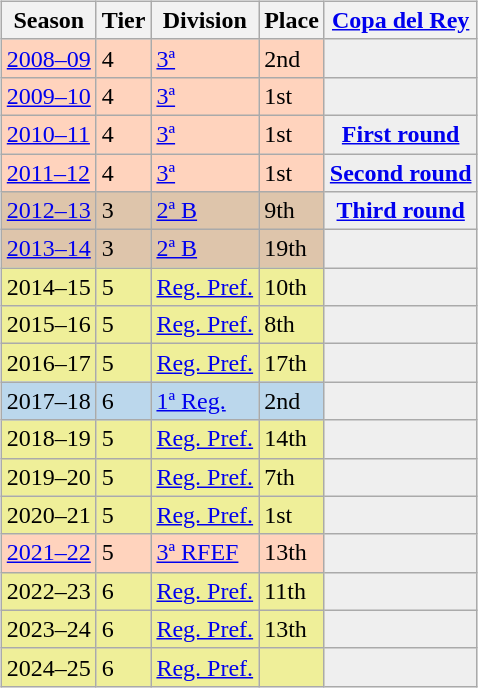<table>
<tr>
<td valign="top" width=50%><br><table class="wikitable">
<tr style="background:#f0f6fa;">
<th>Season</th>
<th>Tier</th>
<th>Division</th>
<th>Place</th>
<th><a href='#'>Copa del Rey</a></th>
</tr>
<tr>
<td style="background:#FFD3BD;"><a href='#'>2008–09</a></td>
<td style="background:#FFD3BD;">4</td>
<td style="background:#FFD3BD;"><a href='#'>3ª</a></td>
<td style="background:#FFD3BD;">2nd</td>
<td style="background:#efefef;"></td>
</tr>
<tr>
<td style="background:#FFD3BD;"><a href='#'>2009–10</a></td>
<td style="background:#FFD3BD;">4</td>
<td style="background:#FFD3BD;"><a href='#'>3ª</a></td>
<td style="background:#FFD3BD;">1st</td>
<td style="background:#efefef;"></td>
</tr>
<tr>
<td style="background:#FFD3BD;"><a href='#'>2010–11</a></td>
<td style="background:#FFD3BD;">4</td>
<td style="background:#FFD3BD;"><a href='#'>3ª</a></td>
<td style="background:#FFD3BD;">1st</td>
<th style="background:#efefef;"><a href='#'>First round</a></th>
</tr>
<tr>
<td style="background:#FFD3BD;"><a href='#'>2011–12</a></td>
<td style="background:#FFD3BD;">4</td>
<td style="background:#FFD3BD;"><a href='#'>3ª</a></td>
<td style="background:#FFD3BD;">1st</td>
<th style="background:#efefef;"><a href='#'>Second round</a></th>
</tr>
<tr>
<td style="background:#DEC5AB;"><a href='#'>2012–13</a></td>
<td style="background:#DEC5AB;">3</td>
<td style="background:#DEC5AB;"><a href='#'>2ª B</a></td>
<td style="background:#DEC5AB;">9th</td>
<th style="background:#efefef;"><a href='#'>Third round</a></th>
</tr>
<tr>
<td style="background:#DEC5AB;"><a href='#'>2013–14</a></td>
<td style="background:#DEC5AB;">3</td>
<td style="background:#DEC5AB;"><a href='#'>2ª B</a></td>
<td style="background:#DEC5AB;">19th</td>
<td style="background:#efefef;"></td>
</tr>
<tr>
<td style="background:#EFEF99;">2014–15</td>
<td style="background:#EFEF99;">5</td>
<td style="background:#EFEF99;"><a href='#'>Reg. Pref.</a></td>
<td style="background:#EFEF99;">10th</td>
<th style="background:#efefef;"></th>
</tr>
<tr>
<td style="background:#EFEF99;">2015–16</td>
<td style="background:#EFEF99;">5</td>
<td style="background:#EFEF99;"><a href='#'>Reg. Pref.</a></td>
<td style="background:#EFEF99;">8th</td>
<th style="background:#efefef;"></th>
</tr>
<tr>
<td style="background:#EFEF99;">2016–17</td>
<td style="background:#EFEF99;">5</td>
<td style="background:#EFEF99;"><a href='#'>Reg. Pref.</a></td>
<td style="background:#EFEF99;">17th</td>
<th style="background:#efefef;"></th>
</tr>
<tr>
<td style="background:#BBD7EC;">2017–18</td>
<td style="background:#BBD7EC;">6</td>
<td style="background:#BBD7EC;"><a href='#'>1ª Reg.</a></td>
<td style="background:#BBD7EC;">2nd</td>
<td style="background:#efefef;"></td>
</tr>
<tr>
<td style="background:#EFEF99;">2018–19</td>
<td style="background:#EFEF99;">5</td>
<td style="background:#EFEF99;"><a href='#'>Reg. Pref.</a></td>
<td style="background:#EFEF99;">14th</td>
<th style="background:#efefef;"></th>
</tr>
<tr>
<td style="background:#EFEF99;">2019–20</td>
<td style="background:#EFEF99;">5</td>
<td style="background:#EFEF99;"><a href='#'>Reg. Pref.</a></td>
<td style="background:#EFEF99;">7th</td>
<th style="background:#efefef;"></th>
</tr>
<tr>
<td style="background:#EFEF99;">2020–21</td>
<td style="background:#EFEF99;">5</td>
<td style="background:#EFEF99;"><a href='#'>Reg. Pref.</a></td>
<td style="background:#EFEF99;">1st</td>
<th style="background:#efefef;"></th>
</tr>
<tr>
<td style="background:#FFD3BD;"><a href='#'>2021–22</a></td>
<td style="background:#FFD3BD;">5</td>
<td style="background:#FFD3BD;"><a href='#'>3ª RFEF</a></td>
<td style="background:#FFD3BD;">13th</td>
<th style="background:#efefef;"></th>
</tr>
<tr>
<td style="background:#EFEF99;">2022–23</td>
<td style="background:#EFEF99;">6</td>
<td style="background:#EFEF99;"><a href='#'>Reg. Pref.</a></td>
<td style="background:#EFEF99;">11th</td>
<th style="background:#efefef;"></th>
</tr>
<tr>
<td style="background:#EFEF99;">2023–24</td>
<td style="background:#EFEF99;">6</td>
<td style="background:#EFEF99;"><a href='#'>Reg. Pref.</a></td>
<td style="background:#EFEF99;">13th</td>
<th style="background:#efefef;"></th>
</tr>
<tr>
<td style="background:#EFEF99;">2024–25</td>
<td style="background:#EFEF99;">6</td>
<td style="background:#EFEF99;"><a href='#'>Reg. Pref.</a></td>
<td style="background:#EFEF99;"></td>
<th style="background:#efefef;"></th>
</tr>
</table>
</td>
</tr>
</table>
